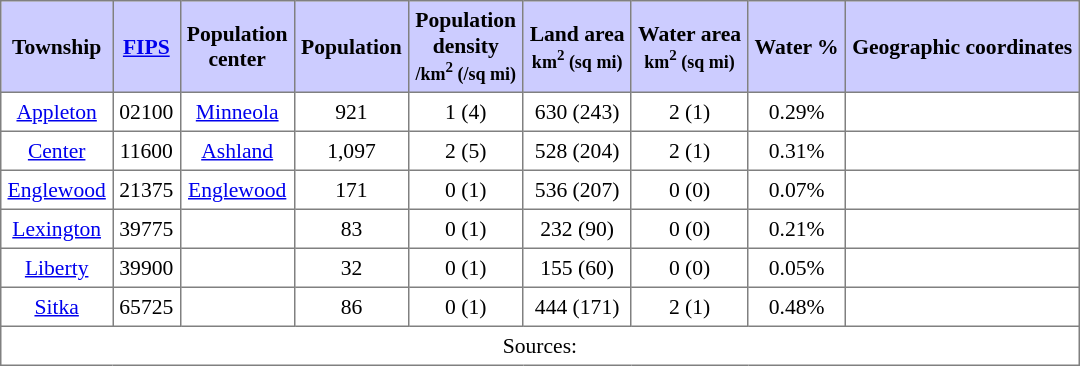<table class="toccolours" border=1 cellspacing=0 cellpadding=4 style="text-align:center; border-collapse:collapse; font-size:90%;">
<tr style="background:#ccccff">
<th>Township</th>
<th><a href='#'>FIPS</a></th>
<th>Population<br>center</th>
<th>Population</th>
<th>Population<br>density<br><small>/km<sup>2</sup> (/sq mi)</small></th>
<th>Land area<br><small>km<sup>2</sup> (sq mi)</small></th>
<th>Water area<br><small>km<sup>2</sup> (sq mi)</small></th>
<th>Water %</th>
<th>Geographic coordinates</th>
</tr>
<tr>
<td><a href='#'>Appleton</a></td>
<td>02100</td>
<td><a href='#'>Minneola</a></td>
<td>921</td>
<td>1 (4)</td>
<td>630 (243)</td>
<td>2 (1)</td>
<td>0.29%</td>
<td></td>
</tr>
<tr>
<td><a href='#'>Center</a></td>
<td>11600</td>
<td><a href='#'>Ashland</a></td>
<td>1,097</td>
<td>2 (5)</td>
<td>528 (204)</td>
<td>2 (1)</td>
<td>0.31%</td>
<td></td>
</tr>
<tr>
<td><a href='#'>Englewood</a></td>
<td>21375</td>
<td><a href='#'>Englewood</a></td>
<td>171</td>
<td>0 (1)</td>
<td>536 (207)</td>
<td>0 (0)</td>
<td>0.07%</td>
<td></td>
</tr>
<tr>
<td><a href='#'>Lexington</a></td>
<td>39775</td>
<td></td>
<td>83</td>
<td>0 (1)</td>
<td>232 (90)</td>
<td>0 (0)</td>
<td>0.21%</td>
<td></td>
</tr>
<tr>
<td><a href='#'>Liberty</a></td>
<td>39900</td>
<td></td>
<td>32</td>
<td>0 (1)</td>
<td>155 (60)</td>
<td>0 (0)</td>
<td>0.05%</td>
<td></td>
</tr>
<tr>
<td><a href='#'>Sitka</a></td>
<td>65725</td>
<td></td>
<td>86</td>
<td>0 (1)</td>
<td>444 (171)</td>
<td>2 (1)</td>
<td>0.48%</td>
<td></td>
</tr>
<tr>
<td colspan=9>Sources: </td>
</tr>
</table>
